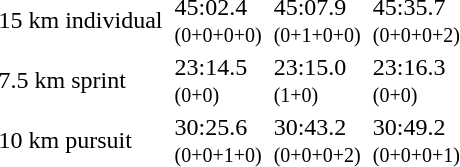<table>
<tr>
<td>15 km individual<br><em></em></td>
<td></td>
<td>45:02.4<br><small>(0+0+0+0)</small></td>
<td></td>
<td>45:07.9<br><small>(0+1+0+0)</small></td>
<td></td>
<td>45:35.7<br><small>(0+0+0+2)</small></td>
</tr>
<tr>
<td>7.5 km sprint<br><em></em></td>
<td></td>
<td>23:14.5<br><small>(0+0)</small></td>
<td></td>
<td>23:15.0<br><small>(1+0)</small></td>
<td></td>
<td>23:16.3<br><small>(0+0)</small></td>
</tr>
<tr>
<td>10 km pursuit<br><em></em></td>
<td></td>
<td>30:25.6<br><small>(0+0+1+0)</small></td>
<td></td>
<td>30:43.2<br><small>(0+0+0+2)</small></td>
<td></td>
<td>30:49.2<br><small>(0+0+0+1)</small></td>
</tr>
</table>
